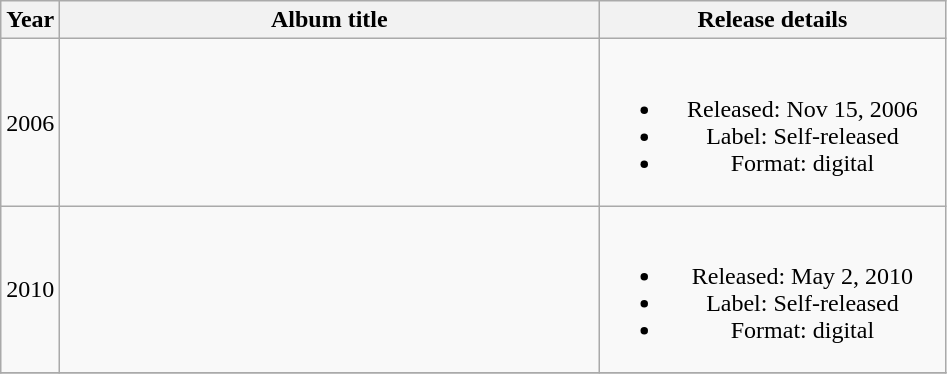<table class="wikitable plainrowheaders" style="text-align:center;">
<tr>
<th>Year</th>
<th scope="col" rowspan="1" style="width:22em;">Album title</th>
<th scope="col" rowspan="1" style="width:14em;">Release details</th>
</tr>
<tr>
<td>2006</td>
<td></td>
<td><br><ul><li>Released: Nov 15, 2006</li><li>Label: Self-released</li><li>Format: digital</li></ul></td>
</tr>
<tr>
<td>2010</td>
<td></td>
<td><br><ul><li>Released: May 2, 2010</li><li>Label: Self-released</li><li>Format: digital</li></ul></td>
</tr>
<tr>
</tr>
</table>
